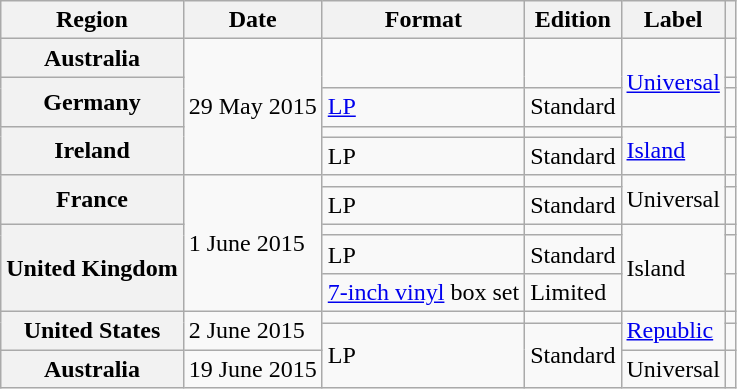<table class="wikitable plainrowheaders">
<tr>
<th scope="col">Region</th>
<th scope="col">Date</th>
<th scope="col">Format</th>
<th scope="col">Edition</th>
<th scope="col">Label</th>
<th scope="col"></th>
</tr>
<tr>
<th scope="row">Australia</th>
<td rowspan="5">29 May 2015</td>
<td rowspan="2"></td>
<td rowspan="2"></td>
<td rowspan="3"><a href='#'>Universal</a></td>
<td align="center"></td>
</tr>
<tr>
<th scope="row" rowspan="2">Germany</th>
<td align="center"></td>
</tr>
<tr>
<td><a href='#'>LP</a></td>
<td>Standard</td>
<td align="center"></td>
</tr>
<tr>
<th scope="row" rowspan="2">Ireland</th>
<td></td>
<td></td>
<td rowspan="2"><a href='#'>Island</a></td>
<td align="center"></td>
</tr>
<tr>
<td>LP</td>
<td>Standard</td>
<td align="center"></td>
</tr>
<tr>
<th scope="row" rowspan="2">France</th>
<td rowspan="5">1 June 2015</td>
<td></td>
<td></td>
<td rowspan="2">Universal</td>
<td align="center"></td>
</tr>
<tr>
<td>LP</td>
<td>Standard</td>
<td align="center"></td>
</tr>
<tr>
<th scope="row" rowspan="3">United Kingdom</th>
<td></td>
<td></td>
<td rowspan="3">Island</td>
<td align="center"></td>
</tr>
<tr>
<td>LP</td>
<td>Standard</td>
<td align="center"></td>
</tr>
<tr>
<td><a href='#'>7-inch vinyl</a> box set</td>
<td>Limited</td>
<td align="center"></td>
</tr>
<tr>
<th scope="row" rowspan="2">United States</th>
<td rowspan="2">2 June 2015</td>
<td></td>
<td></td>
<td rowspan="2"><a href='#'>Republic</a></td>
<td align="center"></td>
</tr>
<tr>
<td rowspan="2">LP</td>
<td rowspan="2">Standard</td>
<td align="center"></td>
</tr>
<tr>
<th scope="row">Australia</th>
<td>19 June 2015</td>
<td>Universal</td>
<td align="center"></td>
</tr>
</table>
